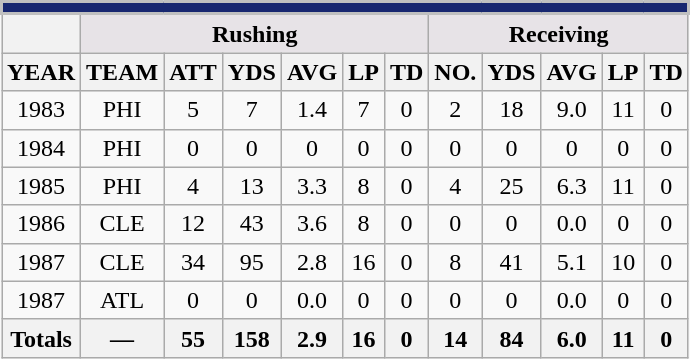<table class=wikitable style="text-align:center">
<tr>
<td ! colspan="15" style="background: #182770; border: 2px solid silver; color:white;"></td>
</tr>
<tr>
<th></th>
<th colspan="6" style="background:#e7e3e7;">Rushing</th>
<th colspan="5" style="background:#e7e3e7;">Receiving</th>
</tr>
<tr>
<th>YEAR</th>
<th>TEAM</th>
<th>ATT</th>
<th>YDS</th>
<th>AVG</th>
<th>LP</th>
<th>TD</th>
<th>NO.</th>
<th>YDS</th>
<th>AVG</th>
<th>LP</th>
<th>TD</th>
</tr>
<tr>
<td>1983</td>
<td>PHI</td>
<td>5</td>
<td>7</td>
<td>1.4</td>
<td>7</td>
<td>0</td>
<td>2</td>
<td>18</td>
<td>9.0</td>
<td>11</td>
<td>0</td>
</tr>
<tr>
<td>1984</td>
<td>PHI</td>
<td>0</td>
<td>0</td>
<td>0</td>
<td>0</td>
<td>0</td>
<td>0</td>
<td>0</td>
<td>0</td>
<td>0</td>
<td>0</td>
</tr>
<tr>
<td>1985</td>
<td>PHI</td>
<td>4</td>
<td>13</td>
<td>3.3</td>
<td>8</td>
<td>0</td>
<td>4</td>
<td>25</td>
<td>6.3</td>
<td>11</td>
<td>0</td>
</tr>
<tr>
<td>1986</td>
<td>CLE</td>
<td>12</td>
<td>43</td>
<td>3.6</td>
<td>8</td>
<td>0</td>
<td>0</td>
<td>0</td>
<td>0.0</td>
<td>0</td>
<td>0</td>
</tr>
<tr>
<td>1987</td>
<td>CLE</td>
<td>34</td>
<td>95</td>
<td>2.8</td>
<td>16</td>
<td>0</td>
<td>8</td>
<td>41</td>
<td>5.1</td>
<td>10</td>
<td>0</td>
</tr>
<tr>
<td>1987</td>
<td>ATL</td>
<td>0</td>
<td>0</td>
<td>0.0</td>
<td>0</td>
<td>0</td>
<td>0</td>
<td>0</td>
<td>0.0</td>
<td>0</td>
<td>0</td>
</tr>
<tr>
<th>Totals</th>
<th>—</th>
<th>55</th>
<th>158</th>
<th>2.9</th>
<th>16</th>
<th>0</th>
<th>14</th>
<th>84</th>
<th>6.0</th>
<th>11</th>
<th>0</th>
</tr>
</table>
